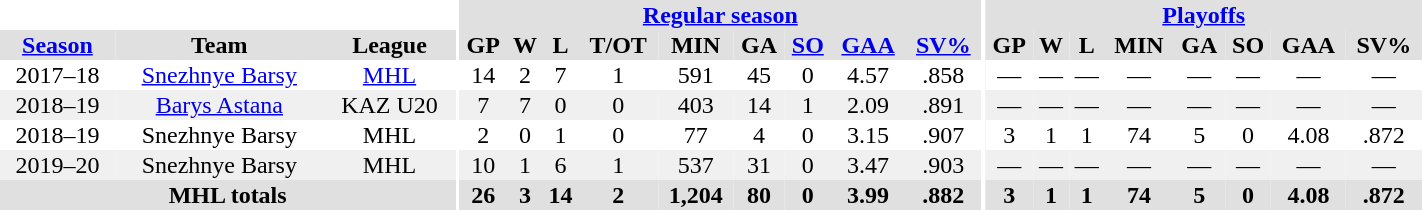<table border="0" cellpadding="1" cellspacing="0" ID="Table3" style="text-align:center; width:75%;">
<tr style="background:#e0e0e0;">
<th colspan="3" style="background:#fff;"></th>
<th rowspan="99" style="background:#fff;"></th>
<th colspan="9" style="background:#e0e0e0;"><a href='#'>Regular season</a></th>
<th rowspan="99" style="background:#fff;"></th>
<th colspan="8" style="background:#e0e0e0;"><a href='#'>Playoffs</a></th>
</tr>
<tr bgcolor="#e0e0e0">
<th><a href='#'>Season</a></th>
<th>Team</th>
<th>League</th>
<th>GP</th>
<th>W</th>
<th>L</th>
<th>T/OT</th>
<th>MIN</th>
<th>GA</th>
<th><a href='#'>SO</a></th>
<th><a href='#'>GAA</a></th>
<th><a href='#'>SV%</a></th>
<th>GP</th>
<th>W</th>
<th>L</th>
<th>MIN</th>
<th>GA</th>
<th>SO</th>
<th>GAA</th>
<th>SV%</th>
</tr>
<tr>
<td>2017–18</td>
<td><a href='#'>Snezhnye Barsy</a></td>
<td><a href='#'>MHL</a></td>
<td>14</td>
<td>2</td>
<td>7</td>
<td>1</td>
<td>591</td>
<td>45</td>
<td>0</td>
<td>4.57</td>
<td>.858</td>
<td>—</td>
<td>—</td>
<td>—</td>
<td>—</td>
<td>—</td>
<td>—</td>
<td>—</td>
<td>—</td>
</tr>
<tr bgcolor="f0f0f0">
<td>2018–19</td>
<td><a href='#'>Barys Astana</a></td>
<td>KAZ U20</td>
<td>7</td>
<td>7</td>
<td>0</td>
<td>0</td>
<td>403</td>
<td>14</td>
<td>1</td>
<td>2.09</td>
<td>.891</td>
<td>—</td>
<td>—</td>
<td>—</td>
<td>—</td>
<td>—</td>
<td>—</td>
<td>—</td>
<td>—</td>
</tr>
<tr>
<td>2018–19</td>
<td>Snezhnye Barsy</td>
<td>MHL</td>
<td>2</td>
<td>0</td>
<td>1</td>
<td>0</td>
<td>77</td>
<td>4</td>
<td>0</td>
<td>3.15</td>
<td>.907</td>
<td>3</td>
<td>1</td>
<td>1</td>
<td>74</td>
<td>5</td>
<td>0</td>
<td>4.08</td>
<td>.872</td>
</tr>
<tr bgcolor="f0f0f0">
<td>2019–20</td>
<td>Snezhnye Barsy</td>
<td>MHL</td>
<td>10</td>
<td>1</td>
<td>6</td>
<td>1</td>
<td>537</td>
<td>31</td>
<td>0</td>
<td>3.47</td>
<td>.903</td>
<td>—</td>
<td>—</td>
<td>—</td>
<td>—</td>
<td>—</td>
<td>—</td>
<td>—</td>
<td>—</td>
</tr>
<tr bgcolor="#e0e0e0">
<th colspan="3">MHL totals</th>
<th>26</th>
<th>3</th>
<th>14</th>
<th>2</th>
<th>1,204</th>
<th>80</th>
<th>0</th>
<th>3.99</th>
<th>.882</th>
<th>3</th>
<th>1</th>
<th>1</th>
<th>74</th>
<th>5</th>
<th>0</th>
<th>4.08</th>
<th>.872</th>
</tr>
</table>
